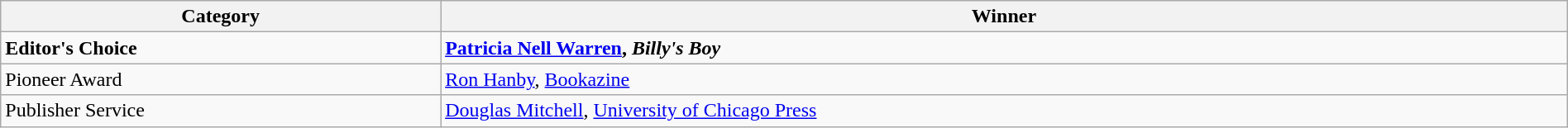<table class="wikitable" width="100%">
<tr>
<th>Category</th>
<th>Winner</th>
</tr>
<tr>
<td><strong>Editor's Choice</strong></td>
<td><strong><a href='#'>Patricia Nell Warren</a>, <em>Billy's Boy<strong><em></td>
</tr>
<tr>
<td></strong>Pioneer Award<strong></td>
<td></strong><a href='#'>Ron Hanby</a>, <a href='#'>Bookazine</a><strong></td>
</tr>
<tr>
<td></strong>Publisher Service<strong></td>
<td></strong><a href='#'>Douglas Mitchell</a>, <a href='#'>University of Chicago Press</a><strong></td>
</tr>
</table>
